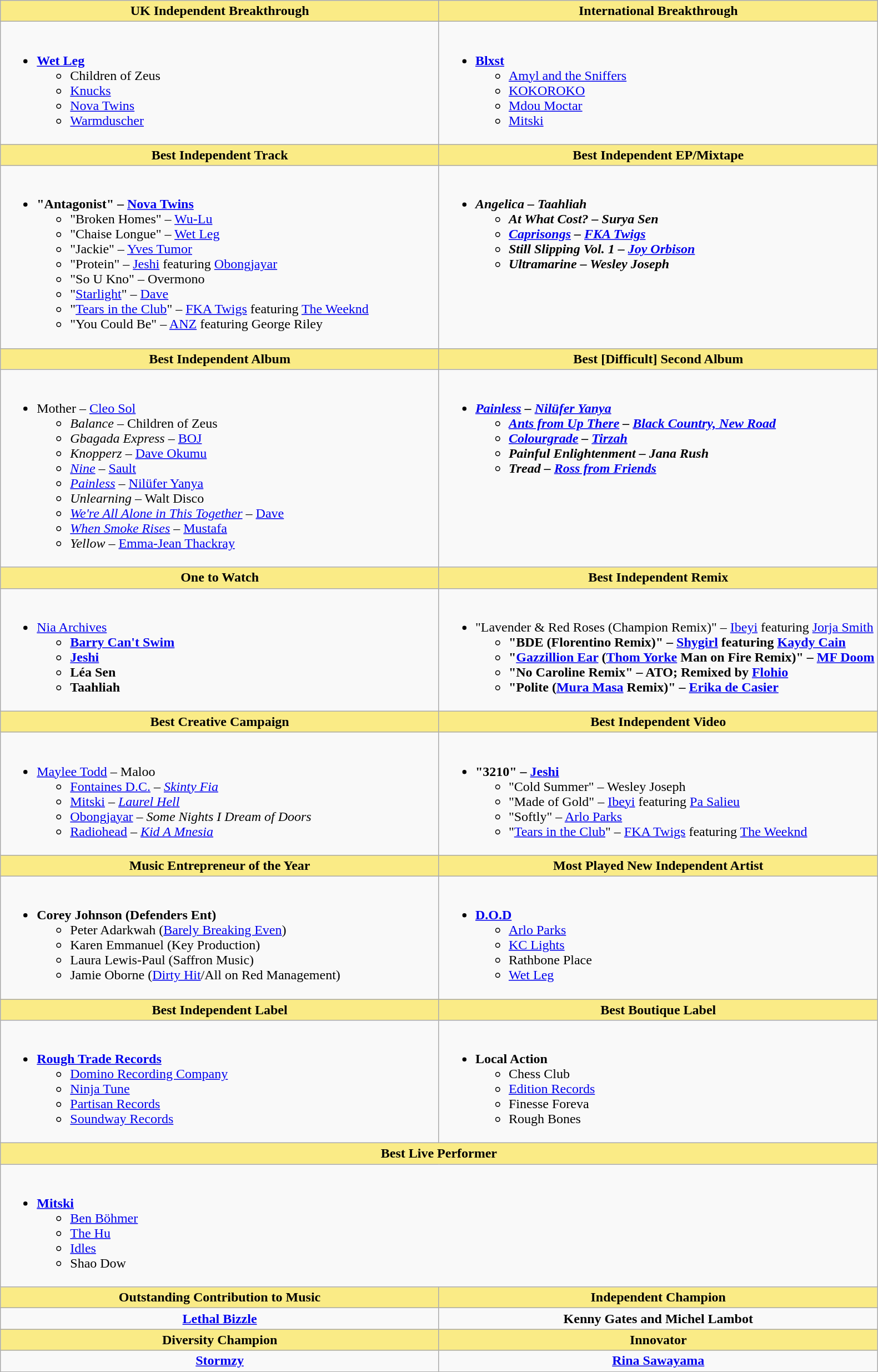<table role="presentation" class=wikitable>
<tr>
<th style="vertical-align:top; width:50%; background:#FAEB86;">UK Independent Breakthrough</th>
<th style="vertical-align:top; width:50%; background:#FAEB86;">International Breakthrough</th>
</tr>
<tr>
<td valign="top"><br><ul><li><strong><a href='#'>Wet Leg</a></strong><ul><li>Children of Zeus</li><li><a href='#'>Knucks</a></li><li><a href='#'>Nova Twins</a></li><li><a href='#'>Warmduscher</a></li></ul></li></ul></td>
<td valign="top"><br><ul><li><strong><a href='#'>Blxst</a></strong><ul><li><a href='#'>Amyl and the Sniffers</a></li><li><a href='#'>KOKOROKO</a></li><li><a href='#'>Mdou Moctar</a></li><li><a href='#'>Mitski</a></li></ul></li></ul></td>
</tr>
<tr>
<th style="vertical-align:top; width:50%; background:#FAEB86;">Best Independent Track</th>
<th style="vertical-align:top; width:50%; background:#FAEB86;">Best Independent EP/Mixtape</th>
</tr>
<tr>
<td valign="top"><br><ul><li><strong>"Antagonist" – <a href='#'>Nova Twins</a></strong><ul><li>"Broken Homes" – <a href='#'>Wu-Lu</a></li><li>"Chaise Longue" – <a href='#'>Wet Leg</a></li><li>"Jackie" – <a href='#'>Yves Tumor</a></li><li>"Protein" – <a href='#'>Jeshi</a> featuring <a href='#'>Obongjayar</a></li><li>"So U Kno" – Overmono</li><li>"<a href='#'>Starlight</a>" – <a href='#'>Dave</a></li><li>"<a href='#'>Tears in the Club</a>" – <a href='#'>FKA Twigs</a> featuring <a href='#'>The Weeknd</a></li><li>"You Could Be" – <a href='#'>ANZ</a> featuring George Riley</li></ul></li></ul></td>
<td valign="top"><br><ul><li><strong><em>Angelica<em> – Taahliah<strong><ul><li></em>At What Cost?<em> – Surya Sen</li><li></em><a href='#'>Caprisongs</a><em> – <a href='#'>FKA Twigs</a></li><li></em>Still Slipping Vol. 1<em> – <a href='#'>Joy Orbison</a></li><li></em>Ultramarine<em> – Wesley Joseph</li></ul></li></ul></td>
</tr>
<tr>
<th style="vertical-align:top; width:50%; background:#FAEB86;">Best Independent Album</th>
<th style="vertical-align:top; width:50%; background:#FAEB86;">Best [Difficult] Second Album</th>
</tr>
<tr>
<td valign="top"><br><ul><li></em></strong>Mother</em> – <a href='#'>Cleo Sol</a></strong><ul><li><em>Balance</em> – Children of Zeus</li><li><em>Gbagada Express</em> – <a href='#'>BOJ</a></li><li><em>Knopperz</em> – <a href='#'>Dave Okumu</a></li><li><em><a href='#'>Nine</a></em> – <a href='#'>Sault</a></li><li><em><a href='#'>Painless</a></em> – <a href='#'>Nilüfer Yanya</a></li><li><em>Unlearning</em> – Walt Disco</li><li><em><a href='#'>We're All Alone in This Together</a></em> – <a href='#'>Dave</a></li><li><em><a href='#'>When Smoke Rises</a></em> – <a href='#'>Mustafa</a></li><li><em>Yellow</em> – <a href='#'>Emma-Jean Thackray</a></li></ul></li></ul></td>
<td valign="top"><br><ul><li><strong><em><a href='#'>Painless</a><em> – <a href='#'>Nilüfer Yanya</a><strong><ul><li></em><a href='#'>Ants from Up There</a><em> – <a href='#'>Black Country, New Road</a></li><li></em><a href='#'>Colourgrade</a><em> – <a href='#'>Tirzah</a></li><li></em>Painful Enlightenment<em> – Jana Rush</li><li></em>Tread<em> – <a href='#'>Ross from Friends</a></li></ul></li></ul></td>
</tr>
<tr>
<th style="vertical-align:top; width:50%; background:#FAEB86;">One to Watch</th>
<th style="vertical-align:top; width:50%; background:#FAEB86;">Best Independent Remix</th>
</tr>
<tr>
<td valign="top"><br><ul><li></strong><a href='#'>Nia Archives</a><strong><ul><li><a href='#'>Barry Can't Swim</a></li><li><a href='#'>Jeshi</a></li><li>Léa Sen</li><li>Taahliah</li></ul></li></ul></td>
<td valign="top"><br><ul><li></strong>"Lavender & Red Roses (Champion Remix)" – <a href='#'>Ibeyi</a> featuring <a href='#'>Jorja Smith</a><strong><ul><li>"BDE (Florentino Remix)" – <a href='#'>Shygirl</a> featuring <a href='#'>Kaydy Cain</a></li><li>"<a href='#'>Gazzillion Ear</a> (<a href='#'>Thom Yorke</a> Man on Fire Remix)" – <a href='#'>MF Doom</a></li><li>"No Caroline Remix" – ATO; Remixed by <a href='#'>Flohio</a></li><li>"Polite (<a href='#'>Mura Masa</a> Remix)" – <a href='#'>Erika de Casier</a></li></ul></li></ul></td>
</tr>
<tr>
<th style="vertical-align:top; width:50%; background:#FAEB86;">Best Creative Campaign</th>
<th style="vertical-align:top; width:50%; background:#FAEB86;">Best Independent Video</th>
</tr>
<tr>
<td valign="top"><br><ul><li></strong><a href='#'>Maylee Todd</a> – </em>Maloo</em></strong><ul><li><a href='#'>Fontaines D.C.</a> – <em><a href='#'>Skinty Fia</a></em></li><li><a href='#'>Mitski</a> – <em><a href='#'>Laurel Hell</a></em></li><li><a href='#'>Obongjayar</a> – <em>Some Nights I Dream of Doors</em></li><li><a href='#'>Radiohead</a> – <em><a href='#'>Kid A Mnesia</a></em></li></ul></li></ul></td>
<td valign="top"><br><ul><li><strong>"3210" – <a href='#'>Jeshi</a></strong><ul><li>"Cold Summer" – Wesley Joseph</li><li>"Made of Gold" – <a href='#'>Ibeyi</a> featuring <a href='#'>Pa Salieu</a></li><li>"Softly" – <a href='#'>Arlo Parks</a></li><li>"<a href='#'>Tears in the Club</a>" – <a href='#'>FKA Twigs</a> featuring <a href='#'>The Weeknd</a></li></ul></li></ul></td>
</tr>
<tr>
<th style="vertical-align:top; width:50%; background:#FAEB86;">Music Entrepreneur of the Year</th>
<th style="vertical-align:top; width:50%; background:#FAEB86;">Most Played New Independent Artist</th>
</tr>
<tr>
<td valign="top"><br><ul><li><strong>Corey Johnson (Defenders Ent)</strong><ul><li>Peter Adarkwah (<a href='#'>Barely Breaking Even</a>)</li><li>Karen Emmanuel (Key Production)</li><li>Laura Lewis-Paul (Saffron Music)</li><li>Jamie Oborne (<a href='#'>Dirty Hit</a>/All on Red Management)</li></ul></li></ul></td>
<td valign="top"><br><ul><li><strong><a href='#'>D.O.D</a></strong><ul><li><a href='#'>Arlo Parks</a></li><li><a href='#'>KC Lights</a></li><li>Rathbone Place</li><li><a href='#'>Wet Leg</a></li></ul></li></ul></td>
</tr>
<tr>
<th style="vertical-align:top; width:50%; background:#FAEB86;">Best Independent Label</th>
<th style="vertical-align:top; width:50%; background:#FAEB86;">Best Boutique Label</th>
</tr>
<tr>
<td valign="top"><br><ul><li><strong><a href='#'>Rough Trade Records</a></strong><ul><li><a href='#'>Domino Recording Company</a></li><li><a href='#'>Ninja Tune</a></li><li><a href='#'>Partisan Records</a></li><li><a href='#'>Soundway Records</a></li></ul></li></ul></td>
<td valign="top"><br><ul><li><strong>Local Action</strong><ul><li>Chess Club</li><li><a href='#'>Edition Records</a></li><li>Finesse Foreva</li><li>Rough Bones</li></ul></li></ul></td>
</tr>
<tr>
<th style="vertical-align:top; background:#FAEB86;" colspan="2">Best Live Performer</th>
</tr>
<tr>
<td valign="top" colspan="2"><br><ul><li><strong><a href='#'>Mitski</a></strong><ul><li><a href='#'>Ben Böhmer</a></li><li><a href='#'>The Hu</a></li><li><a href='#'>Idles</a></li><li>Shao Dow</li></ul></li></ul></td>
</tr>
<tr>
<th style="vertical-align:top; width:50%; background:#FAEB86;">Outstanding Contribution to Music</th>
<th style="vertical-align:top; width:50%; background:#FAEB86;">Independent Champion</th>
</tr>
<tr>
<td valign="top" align="center"><strong><a href='#'>Lethal Bizzle</a></strong></td>
<td valign="top" align="center"><strong>Kenny Gates and Michel Lambot</strong></td>
</tr>
<tr>
<th style="vertical-align:top; width:50%; background:#FAEB86;">Diversity Champion</th>
<th style="vertical-align:top; width:50%; background:#FAEB86;">Innovator</th>
</tr>
<tr>
<td valign="top" align="center"><strong><a href='#'>Stormzy</a></strong></td>
<td valign="top" align="center"><strong><a href='#'>Rina Sawayama</a></strong></td>
</tr>
</table>
